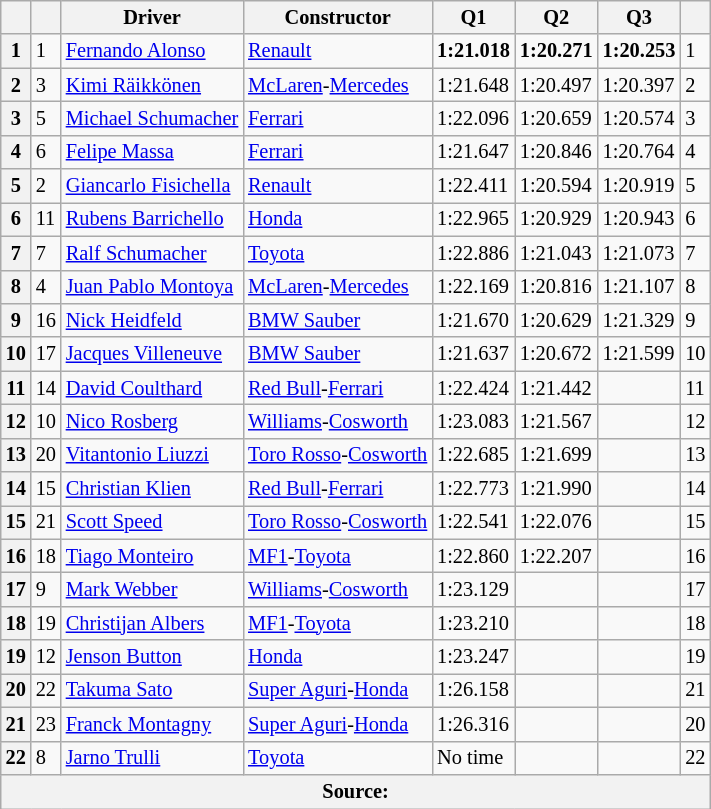<table class="wikitable sortable" style="font-size: 85%;">
<tr>
<th></th>
<th></th>
<th>Driver</th>
<th>Constructor</th>
<th>Q1</th>
<th>Q2</th>
<th>Q3</th>
<th></th>
</tr>
<tr>
<th>1</th>
<td>1</td>
<td> <a href='#'>Fernando Alonso</a></td>
<td><a href='#'>Renault</a></td>
<td><strong>1:21.018</strong></td>
<td><strong>1:20.271</strong></td>
<td><strong>1:20.253</strong></td>
<td>1</td>
</tr>
<tr>
<th>2</th>
<td>3</td>
<td> <a href='#'>Kimi Räikkönen</a></td>
<td><a href='#'>McLaren</a>-<a href='#'>Mercedes</a></td>
<td>1:21.648</td>
<td>1:20.497</td>
<td>1:20.397</td>
<td>2</td>
</tr>
<tr>
<th>3</th>
<td>5</td>
<td> <a href='#'>Michael Schumacher</a></td>
<td><a href='#'>Ferrari</a></td>
<td>1:22.096</td>
<td>1:20.659</td>
<td>1:20.574</td>
<td>3</td>
</tr>
<tr>
<th>4</th>
<td>6</td>
<td> <a href='#'>Felipe Massa</a></td>
<td><a href='#'>Ferrari</a></td>
<td>1:21.647</td>
<td>1:20.846</td>
<td>1:20.764</td>
<td>4</td>
</tr>
<tr>
<th>5</th>
<td>2</td>
<td> <a href='#'>Giancarlo Fisichella</a></td>
<td><a href='#'>Renault</a></td>
<td>1:22.411</td>
<td>1:20.594</td>
<td>1:20.919</td>
<td>5</td>
</tr>
<tr>
<th>6</th>
<td>11</td>
<td> <a href='#'>Rubens Barrichello</a></td>
<td><a href='#'>Honda</a></td>
<td>1:22.965</td>
<td>1:20.929</td>
<td>1:20.943</td>
<td>6</td>
</tr>
<tr>
<th>7</th>
<td>7</td>
<td> <a href='#'>Ralf Schumacher</a></td>
<td><a href='#'>Toyota</a></td>
<td>1:22.886</td>
<td>1:21.043</td>
<td>1:21.073</td>
<td>7</td>
</tr>
<tr>
<th>8</th>
<td>4</td>
<td> <a href='#'>Juan Pablo Montoya</a></td>
<td><a href='#'>McLaren</a>-<a href='#'>Mercedes</a></td>
<td>1:22.169</td>
<td>1:20.816</td>
<td>1:21.107</td>
<td>8</td>
</tr>
<tr>
<th>9</th>
<td>16</td>
<td> <a href='#'>Nick Heidfeld</a></td>
<td><a href='#'>BMW Sauber</a></td>
<td>1:21.670</td>
<td>1:20.629</td>
<td>1:21.329</td>
<td>9</td>
</tr>
<tr>
<th>10</th>
<td>17</td>
<td> <a href='#'>Jacques Villeneuve</a></td>
<td><a href='#'>BMW Sauber</a></td>
<td>1:21.637</td>
<td>1:20.672</td>
<td>1:21.599</td>
<td>10</td>
</tr>
<tr>
<th>11</th>
<td>14</td>
<td> <a href='#'>David Coulthard</a></td>
<td><a href='#'>Red Bull</a>-<a href='#'>Ferrari</a></td>
<td>1:22.424</td>
<td>1:21.442</td>
<td></td>
<td>11</td>
</tr>
<tr>
<th>12</th>
<td>10</td>
<td> <a href='#'>Nico Rosberg</a></td>
<td><a href='#'>Williams</a>-<a href='#'>Cosworth</a></td>
<td>1:23.083</td>
<td>1:21.567</td>
<td></td>
<td>12</td>
</tr>
<tr>
<th>13</th>
<td>20</td>
<td> <a href='#'>Vitantonio Liuzzi</a></td>
<td><a href='#'>Toro Rosso</a>-<a href='#'>Cosworth</a></td>
<td>1:22.685</td>
<td>1:21.699</td>
<td></td>
<td>13</td>
</tr>
<tr>
<th>14</th>
<td>15</td>
<td> <a href='#'>Christian Klien</a></td>
<td><a href='#'>Red Bull</a>-<a href='#'>Ferrari</a></td>
<td>1:22.773</td>
<td>1:21.990</td>
<td></td>
<td>14</td>
</tr>
<tr>
<th>15</th>
<td>21</td>
<td> <a href='#'>Scott Speed</a></td>
<td><a href='#'>Toro Rosso</a>-<a href='#'>Cosworth</a></td>
<td>1:22.541</td>
<td>1:22.076</td>
<td></td>
<td>15</td>
</tr>
<tr>
<th>16</th>
<td>18</td>
<td> <a href='#'>Tiago Monteiro</a></td>
<td><a href='#'>MF1</a>-<a href='#'>Toyota</a></td>
<td>1:22.860</td>
<td>1:22.207</td>
<td></td>
<td>16</td>
</tr>
<tr>
<th>17</th>
<td>9</td>
<td> <a href='#'>Mark Webber</a></td>
<td><a href='#'>Williams</a>-<a href='#'>Cosworth</a></td>
<td>1:23.129</td>
<td></td>
<td></td>
<td>17</td>
</tr>
<tr>
<th>18</th>
<td>19</td>
<td> <a href='#'>Christijan Albers</a></td>
<td><a href='#'>MF1</a>-<a href='#'>Toyota</a></td>
<td>1:23.210</td>
<td></td>
<td></td>
<td>18</td>
</tr>
<tr>
<th>19</th>
<td>12</td>
<td> <a href='#'>Jenson Button</a></td>
<td><a href='#'>Honda</a></td>
<td>1:23.247</td>
<td></td>
<td></td>
<td>19</td>
</tr>
<tr>
<th>20</th>
<td>22</td>
<td> <a href='#'>Takuma Sato</a></td>
<td><a href='#'>Super Aguri</a>-<a href='#'>Honda</a></td>
<td>1:26.158</td>
<td></td>
<td></td>
<td>21</td>
</tr>
<tr>
<th>21</th>
<td>23</td>
<td> <a href='#'>Franck Montagny</a></td>
<td><a href='#'>Super Aguri</a>-<a href='#'>Honda</a></td>
<td>1:26.316</td>
<td></td>
<td></td>
<td>20</td>
</tr>
<tr>
<th>22</th>
<td>8</td>
<td> <a href='#'>Jarno Trulli</a></td>
<td><a href='#'>Toyota</a></td>
<td>No time</td>
<td></td>
<td></td>
<td>22</td>
</tr>
<tr>
<th colspan="8">Source:</th>
</tr>
</table>
